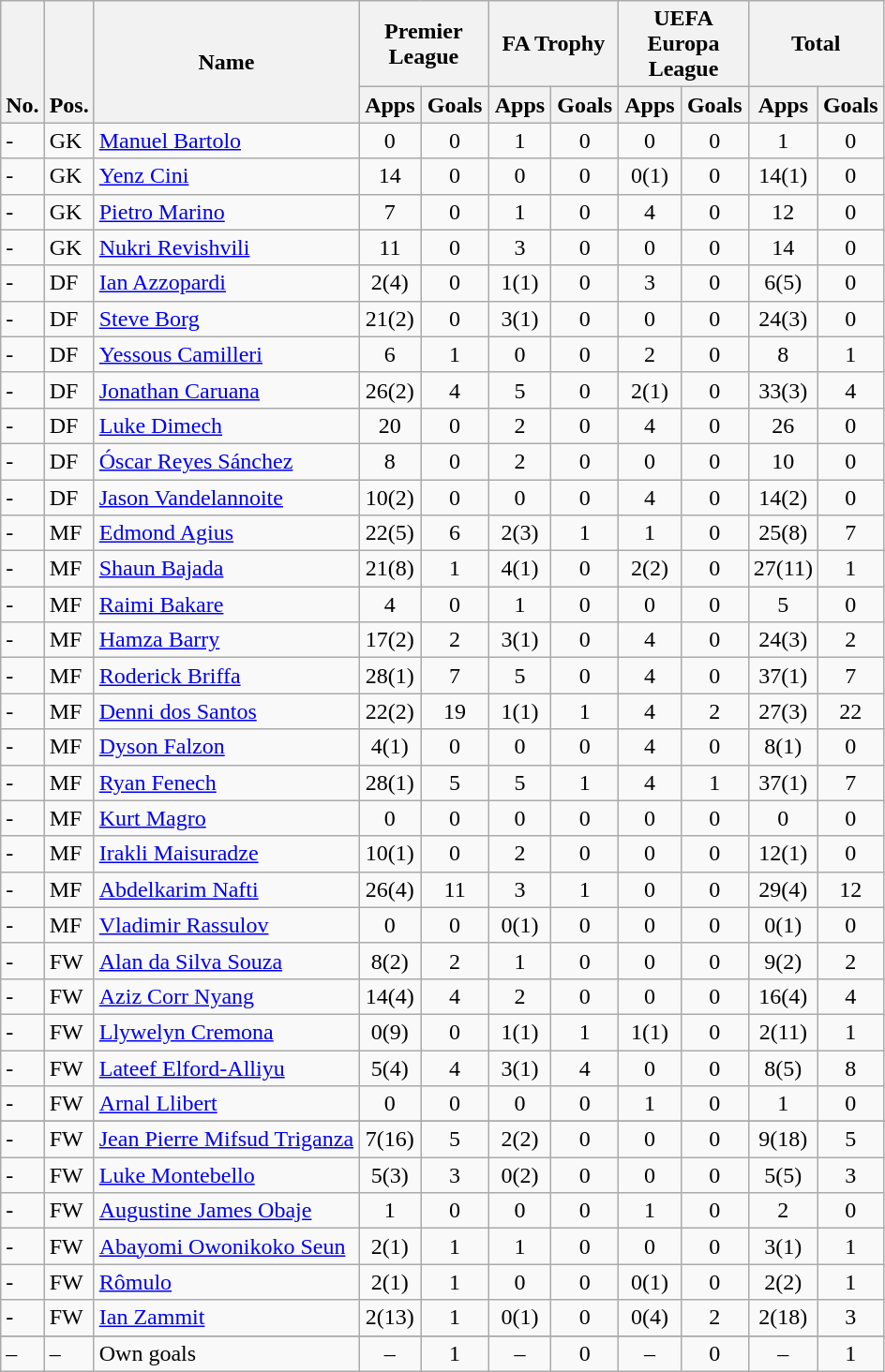<table class="wikitable" style="text-align:center">
<tr>
<th rowspan="2" valign="bottom">No.</th>
<th rowspan="2" valign="bottom">Pos.</th>
<th rowspan="2">Name</th>
<th colspan="2" width="85">Premier League</th>
<th colspan="2" width="85">FA Trophy</th>
<th colspan="2" width="85">UEFA Europa League</th>
<th colspan="2" width="85">Total</th>
</tr>
<tr>
<th>Apps</th>
<th>Goals</th>
<th>Apps</th>
<th>Goals</th>
<th>Apps</th>
<th>Goals</th>
<th>Apps</th>
<th>Goals</th>
</tr>
<tr>
<td align="left">-</td>
<td align="left">GK</td>
<td align="left"> <a href='#'>Manuel Bartolo</a></td>
<td>0</td>
<td>0</td>
<td>1</td>
<td>0</td>
<td>0</td>
<td>0</td>
<td>1</td>
<td>0</td>
</tr>
<tr>
<td align="left">-</td>
<td align="left">GK</td>
<td align="left"> <a href='#'>Yenz Cini</a></td>
<td>14</td>
<td>0</td>
<td>0</td>
<td>0</td>
<td>0(1)</td>
<td>0</td>
<td>14(1)</td>
<td>0</td>
</tr>
<tr>
<td align="left">-</td>
<td align="left">GK</td>
<td align="left"> <a href='#'>Pietro Marino</a></td>
<td>7</td>
<td>0</td>
<td>1</td>
<td>0</td>
<td>4</td>
<td>0</td>
<td>12</td>
<td>0</td>
</tr>
<tr>
<td align="left">-</td>
<td align="left">GK</td>
<td align="left"> <a href='#'>Nukri Revishvili</a></td>
<td>11</td>
<td>0</td>
<td>3</td>
<td>0</td>
<td>0</td>
<td>0</td>
<td>14</td>
<td>0</td>
</tr>
<tr>
<td align="left">-</td>
<td align="left">DF</td>
<td align="left"> <a href='#'>Ian Azzopardi</a></td>
<td>2(4)</td>
<td>0</td>
<td>1(1)</td>
<td>0</td>
<td>3</td>
<td>0</td>
<td>6(5)</td>
<td>0</td>
</tr>
<tr>
<td align="left">-</td>
<td align="left">DF</td>
<td align="left"> <a href='#'>Steve Borg</a></td>
<td>21(2)</td>
<td>0</td>
<td>3(1)</td>
<td>0</td>
<td>0</td>
<td>0</td>
<td>24(3)</td>
<td>0</td>
</tr>
<tr>
<td align="left">-</td>
<td align="left">DF</td>
<td align="left"> <a href='#'>Yessous Camilleri</a></td>
<td>6</td>
<td>1</td>
<td>0</td>
<td>0</td>
<td>2</td>
<td>0</td>
<td>8</td>
<td>1</td>
</tr>
<tr>
<td align="left">-</td>
<td align="left">DF</td>
<td align="left"> <a href='#'>Jonathan Caruana</a></td>
<td>26(2)</td>
<td>4</td>
<td>5</td>
<td>0</td>
<td>2(1)</td>
<td>0</td>
<td>33(3)</td>
<td>4</td>
</tr>
<tr>
<td align="left">-</td>
<td align="left">DF</td>
<td align="left"> <a href='#'>Luke Dimech</a></td>
<td>20</td>
<td>0</td>
<td>2</td>
<td>0</td>
<td>4</td>
<td>0</td>
<td>26</td>
<td>0</td>
</tr>
<tr>
<td align="left">-</td>
<td align="left">DF</td>
<td align="left"> <a href='#'>Óscar Reyes Sánchez</a></td>
<td>8</td>
<td>0</td>
<td>2</td>
<td>0</td>
<td>0</td>
<td>0</td>
<td>10</td>
<td>0</td>
</tr>
<tr>
<td align="left">-</td>
<td align="left">DF</td>
<td align="left"> <a href='#'>Jason Vandelannoite</a></td>
<td>10(2)</td>
<td>0</td>
<td>0</td>
<td>0</td>
<td>4</td>
<td>0</td>
<td>14(2)</td>
<td>0</td>
</tr>
<tr>
<td align="left">-</td>
<td align="left">MF</td>
<td align="left"> <a href='#'>Edmond Agius</a></td>
<td>22(5)</td>
<td>6</td>
<td>2(3)</td>
<td>1</td>
<td>1</td>
<td>0</td>
<td>25(8)</td>
<td>7</td>
</tr>
<tr>
<td align="left">-</td>
<td align="left">MF</td>
<td align="left"> <a href='#'>Shaun Bajada</a></td>
<td>21(8)</td>
<td>1</td>
<td>4(1)</td>
<td>0</td>
<td>2(2)</td>
<td>0</td>
<td>27(11)</td>
<td>1</td>
</tr>
<tr>
<td align="left">-</td>
<td align="left">MF</td>
<td align="left"> <a href='#'>Raimi Bakare</a></td>
<td>4</td>
<td>0</td>
<td>1</td>
<td>0</td>
<td>0</td>
<td>0</td>
<td>5</td>
<td>0</td>
</tr>
<tr>
<td align="left">-</td>
<td align="left">MF</td>
<td align="left"> <a href='#'>Hamza Barry</a></td>
<td>17(2)</td>
<td>2</td>
<td>3(1)</td>
<td>0</td>
<td>4</td>
<td>0</td>
<td>24(3)</td>
<td>2</td>
</tr>
<tr>
<td align="left">-</td>
<td align="left">MF</td>
<td align="left"> <a href='#'>Roderick Briffa</a></td>
<td>28(1)</td>
<td>7</td>
<td>5</td>
<td>0</td>
<td>4</td>
<td>0</td>
<td>37(1)</td>
<td>7</td>
</tr>
<tr>
<td align="left">-</td>
<td align="left">MF</td>
<td align="left"> <a href='#'>Denni dos Santos</a></td>
<td>22(2)</td>
<td>19</td>
<td>1(1)</td>
<td>1</td>
<td>4</td>
<td>2</td>
<td>27(3)</td>
<td>22</td>
</tr>
<tr>
<td align="left">-</td>
<td align="left">MF</td>
<td align="left"> <a href='#'>Dyson Falzon</a></td>
<td>4(1)</td>
<td>0</td>
<td>0</td>
<td>0</td>
<td>4</td>
<td>0</td>
<td>8(1)</td>
<td>0</td>
</tr>
<tr>
<td align="left">-</td>
<td align="left">MF</td>
<td align="left"> <a href='#'>Ryan Fenech</a></td>
<td>28(1)</td>
<td>5</td>
<td>5</td>
<td>1</td>
<td>4</td>
<td>1</td>
<td>37(1)</td>
<td>7</td>
</tr>
<tr>
<td align="left">-</td>
<td align="left">MF</td>
<td align="left"> <a href='#'>Kurt Magro</a></td>
<td>0</td>
<td>0</td>
<td>0</td>
<td>0</td>
<td>0</td>
<td>0</td>
<td>0</td>
<td>0</td>
</tr>
<tr>
<td align="left">-</td>
<td align="left">MF</td>
<td align="left"> <a href='#'>Irakli Maisuradze</a></td>
<td>10(1)</td>
<td>0</td>
<td>2</td>
<td>0</td>
<td>0</td>
<td>0</td>
<td>12(1)</td>
<td>0</td>
</tr>
<tr>
<td align="left">-</td>
<td align="left">MF</td>
<td align="left"> <a href='#'>Abdelkarim Nafti</a></td>
<td>26(4)</td>
<td>11</td>
<td>3</td>
<td>1</td>
<td>0</td>
<td>0</td>
<td>29(4)</td>
<td>12</td>
</tr>
<tr>
<td align="left">-</td>
<td align="left">MF</td>
<td align="left"> <a href='#'>Vladimir Rassulov</a></td>
<td>0</td>
<td>0</td>
<td>0(1)</td>
<td>0</td>
<td>0</td>
<td>0</td>
<td>0(1)</td>
<td>0</td>
</tr>
<tr>
<td align="left">-</td>
<td align="left">FW</td>
<td align="left"> <a href='#'>Alan da Silva Souza</a></td>
<td>8(2)</td>
<td>2</td>
<td>1</td>
<td>0</td>
<td>0</td>
<td>0</td>
<td>9(2)</td>
<td>2</td>
</tr>
<tr>
<td align="left">-</td>
<td align="left">FW</td>
<td align="left"> <a href='#'>Aziz Corr Nyang</a></td>
<td>14(4)</td>
<td>4</td>
<td>2</td>
<td>0</td>
<td>0</td>
<td>0</td>
<td>16(4)</td>
<td>4</td>
</tr>
<tr>
<td align="left">-</td>
<td align="left">FW</td>
<td align="left"> <a href='#'>Llywelyn Cremona</a></td>
<td>0(9)</td>
<td>0</td>
<td>1(1)</td>
<td>1</td>
<td>1(1)</td>
<td>0</td>
<td>2(11)</td>
<td>1</td>
</tr>
<tr>
<td align="left">-</td>
<td align="left">FW</td>
<td align="left"> <a href='#'>Lateef Elford-Alliyu</a></td>
<td>5(4)</td>
<td>4</td>
<td>3(1)</td>
<td>4</td>
<td>0</td>
<td>0</td>
<td>8(5)</td>
<td>8</td>
</tr>
<tr>
<td align="left">-</td>
<td align="left">FW</td>
<td align="left"> <a href='#'>Arnal Llibert</a></td>
<td>0</td>
<td>0</td>
<td>0</td>
<td>0</td>
<td>1</td>
<td>0</td>
<td>1</td>
<td>0</td>
</tr>
<tr>
</tr>
<tr>
<td align="left">-</td>
<td align="left">FW</td>
<td align="left"> <a href='#'>Jean Pierre Mifsud Triganza</a></td>
<td>7(16)</td>
<td>5</td>
<td>2(2)</td>
<td>0</td>
<td>0</td>
<td>0</td>
<td>9(18)</td>
<td>5</td>
</tr>
<tr>
<td align="left">-</td>
<td align="left">FW</td>
<td align="left"> <a href='#'>Luke Montebello</a></td>
<td>5(3)</td>
<td>3</td>
<td>0(2)</td>
<td>0</td>
<td>0</td>
<td>0</td>
<td>5(5)</td>
<td>3</td>
</tr>
<tr>
<td align="left">-</td>
<td align="left">FW</td>
<td align="left"> <a href='#'>Augustine James Obaje</a></td>
<td>1</td>
<td>0</td>
<td>0</td>
<td>0</td>
<td>1</td>
<td>0</td>
<td>2</td>
<td>0</td>
</tr>
<tr>
<td align="left">-</td>
<td align="left">FW</td>
<td align="left"> <a href='#'>Abayomi Owonikoko Seun</a></td>
<td>2(1)</td>
<td>1</td>
<td>1</td>
<td>0</td>
<td>0</td>
<td>0</td>
<td>3(1)</td>
<td>1</td>
</tr>
<tr>
<td align="left">-</td>
<td align="left">FW</td>
<td align="left"> <a href='#'>Rômulo</a></td>
<td>2(1)</td>
<td>1</td>
<td>0</td>
<td>0</td>
<td>0(1)</td>
<td>0</td>
<td>2(2)</td>
<td>1</td>
</tr>
<tr>
<td align="left">-</td>
<td align="left">FW</td>
<td align="left"> <a href='#'>Ian Zammit</a></td>
<td>2(13)</td>
<td>1</td>
<td>0(1)</td>
<td>0</td>
<td>0(4)</td>
<td>2</td>
<td>2(18)</td>
<td>3</td>
</tr>
<tr>
</tr>
<tr>
<td align="left">–</td>
<td align="left">–</td>
<td align="left">Own goals</td>
<td>–</td>
<td>1</td>
<td>–</td>
<td>0</td>
<td>–</td>
<td>0</td>
<td>–</td>
<td>1</td>
</tr>
</table>
